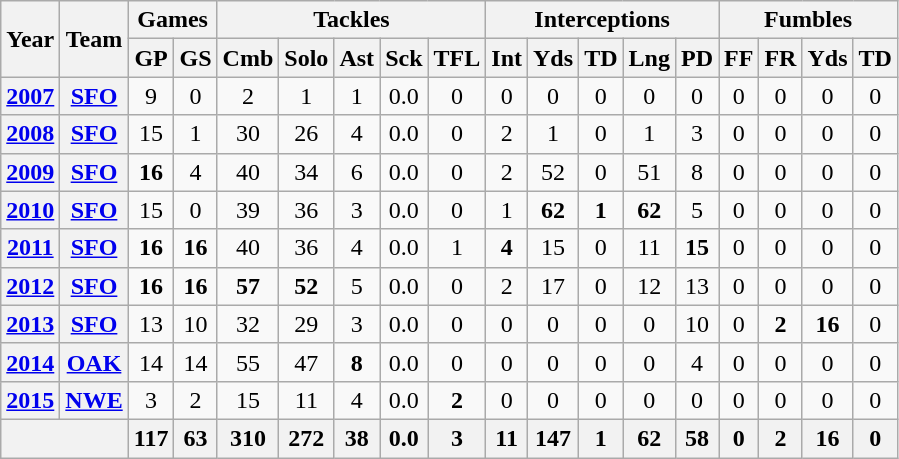<table class="wikitable" style="text-align:center">
<tr>
<th rowspan="2">Year</th>
<th rowspan="2">Team</th>
<th colspan="2">Games</th>
<th colspan="5">Tackles</th>
<th colspan="5">Interceptions</th>
<th colspan="4">Fumbles</th>
</tr>
<tr>
<th>GP</th>
<th>GS</th>
<th>Cmb</th>
<th>Solo</th>
<th>Ast</th>
<th>Sck</th>
<th>TFL</th>
<th>Int</th>
<th>Yds</th>
<th>TD</th>
<th>Lng</th>
<th>PD</th>
<th>FF</th>
<th>FR</th>
<th>Yds</th>
<th>TD</th>
</tr>
<tr>
<th><a href='#'>2007</a></th>
<th><a href='#'>SFO</a></th>
<td>9</td>
<td>0</td>
<td>2</td>
<td>1</td>
<td>1</td>
<td>0.0</td>
<td>0</td>
<td>0</td>
<td>0</td>
<td>0</td>
<td>0</td>
<td>0</td>
<td>0</td>
<td>0</td>
<td>0</td>
<td>0</td>
</tr>
<tr>
<th><a href='#'>2008</a></th>
<th><a href='#'>SFO</a></th>
<td>15</td>
<td>1</td>
<td>30</td>
<td>26</td>
<td>4</td>
<td>0.0</td>
<td>0</td>
<td>2</td>
<td>1</td>
<td>0</td>
<td>1</td>
<td>3</td>
<td>0</td>
<td>0</td>
<td>0</td>
<td>0</td>
</tr>
<tr>
<th><a href='#'>2009</a></th>
<th><a href='#'>SFO</a></th>
<td><strong>16</strong></td>
<td>4</td>
<td>40</td>
<td>34</td>
<td>6</td>
<td>0.0</td>
<td>0</td>
<td>2</td>
<td>52</td>
<td>0</td>
<td>51</td>
<td>8</td>
<td>0</td>
<td>0</td>
<td>0</td>
<td>0</td>
</tr>
<tr>
<th><a href='#'>2010</a></th>
<th><a href='#'>SFO</a></th>
<td>15</td>
<td>0</td>
<td>39</td>
<td>36</td>
<td>3</td>
<td>0.0</td>
<td>0</td>
<td>1</td>
<td><strong>62</strong></td>
<td><strong>1</strong></td>
<td><strong>62</strong></td>
<td>5</td>
<td>0</td>
<td>0</td>
<td>0</td>
<td>0</td>
</tr>
<tr>
<th><a href='#'>2011</a></th>
<th><a href='#'>SFO</a></th>
<td><strong>16</strong></td>
<td><strong>16</strong></td>
<td>40</td>
<td>36</td>
<td>4</td>
<td>0.0</td>
<td>1</td>
<td><strong>4</strong></td>
<td>15</td>
<td>0</td>
<td>11</td>
<td><strong>15</strong></td>
<td>0</td>
<td>0</td>
<td>0</td>
<td>0</td>
</tr>
<tr>
<th><a href='#'>2012</a></th>
<th><a href='#'>SFO</a></th>
<td><strong>16</strong></td>
<td><strong>16</strong></td>
<td><strong>57</strong></td>
<td><strong>52</strong></td>
<td>5</td>
<td>0.0</td>
<td>0</td>
<td>2</td>
<td>17</td>
<td>0</td>
<td>12</td>
<td>13</td>
<td>0</td>
<td>0</td>
<td>0</td>
<td>0</td>
</tr>
<tr>
<th><a href='#'>2013</a></th>
<th><a href='#'>SFO</a></th>
<td>13</td>
<td>10</td>
<td>32</td>
<td>29</td>
<td>3</td>
<td>0.0</td>
<td>0</td>
<td>0</td>
<td>0</td>
<td>0</td>
<td>0</td>
<td>10</td>
<td>0</td>
<td><strong>2</strong></td>
<td><strong>16</strong></td>
<td>0</td>
</tr>
<tr>
<th><a href='#'>2014</a></th>
<th><a href='#'>OAK</a></th>
<td>14</td>
<td>14</td>
<td>55</td>
<td>47</td>
<td><strong>8</strong></td>
<td>0.0</td>
<td>0</td>
<td>0</td>
<td>0</td>
<td>0</td>
<td>0</td>
<td>4</td>
<td>0</td>
<td>0</td>
<td>0</td>
<td>0</td>
</tr>
<tr>
<th><a href='#'>2015</a></th>
<th><a href='#'>NWE</a></th>
<td>3</td>
<td>2</td>
<td>15</td>
<td>11</td>
<td>4</td>
<td>0.0</td>
<td><strong>2</strong></td>
<td>0</td>
<td>0</td>
<td>0</td>
<td>0</td>
<td>0</td>
<td>0</td>
<td>0</td>
<td>0</td>
<td>0</td>
</tr>
<tr>
<th colspan="2"></th>
<th>117</th>
<th>63</th>
<th>310</th>
<th>272</th>
<th>38</th>
<th>0.0</th>
<th>3</th>
<th>11</th>
<th>147</th>
<th>1</th>
<th>62</th>
<th>58</th>
<th>0</th>
<th>2</th>
<th>16</th>
<th>0</th>
</tr>
</table>
